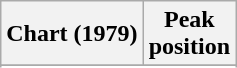<table class="wikitable sortable plainrowheaders" style="text-align:"center">
<tr>
<th scope=col>Chart (1979)</th>
<th scope=col>Peak<br>position</th>
</tr>
<tr>
</tr>
<tr>
</tr>
</table>
